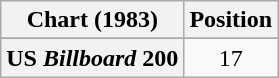<table class="wikitable plainrowheaders" style="text-align:center">
<tr>
<th scope="col">Chart (1983)</th>
<th scope="col">Position</th>
</tr>
<tr>
</tr>
<tr>
<th scope="row">US <em>Billboard</em> 200</th>
<td>17</td>
</tr>
</table>
